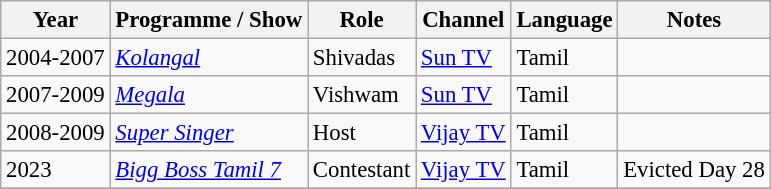<table class="wikitable" style="font-size: 95%;">
<tr>
<th>Year</th>
<th>Programme / Show</th>
<th>Role</th>
<th>Channel</th>
<th>Language</th>
<th>Notes</th>
</tr>
<tr>
<td>2004-2007</td>
<td><em><a href='#'>Kolangal</a></em></td>
<td>Shivadas</td>
<td><a href='#'>Sun TV</a></td>
<td>Tamil</td>
<td></td>
</tr>
<tr>
<td>2007-2009</td>
<td><em><a href='#'>Megala</a></em></td>
<td>Vishwam</td>
<td><a href='#'>Sun TV</a></td>
<td>Tamil</td>
<td></td>
</tr>
<tr>
<td>2008-2009</td>
<td><em><a href='#'>Super Singer</a></em></td>
<td>Host</td>
<td><a href='#'>Vijay TV</a></td>
<td>Tamil</td>
<td></td>
</tr>
<tr>
<td>2023</td>
<td><em><a href='#'>Bigg Boss Tamil 7</a></em></td>
<td>Contestant</td>
<td><a href='#'>Vijay TV</a></td>
<td>Tamil</td>
<td>Evicted Day 28</td>
</tr>
<tr>
</tr>
</table>
